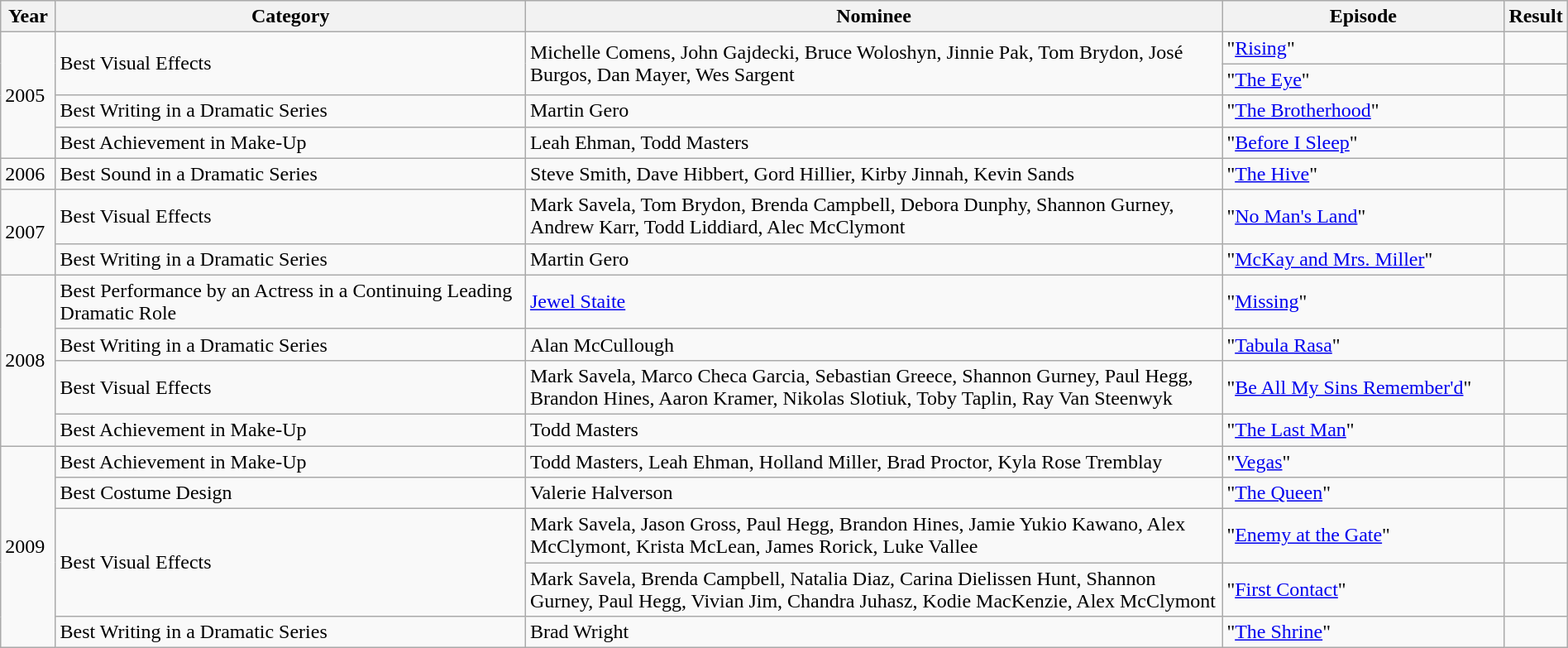<table class="wikitable" | width="100%">
<tr>
<th width="3.5%">Year</th>
<th width="30%">Category</th>
<th>Nominee</th>
<th width="18%">Episode</th>
<th width="3.5%">Result</th>
</tr>
<tr>
<td rowspan=4>2005</td>
<td rowspan=2>Best Visual Effects</td>
<td rowspan=2>Michelle Comens, John Gajdecki, Bruce Woloshyn, Jinnie Pak, Tom Brydon, José Burgos, Dan Mayer, Wes Sargent</td>
<td>"<a href='#'>Rising</a>"</td>
<td></td>
</tr>
<tr>
<td>"<a href='#'>The Eye</a>"</td>
<td></td>
</tr>
<tr>
<td>Best Writing in a Dramatic Series</td>
<td>Martin Gero</td>
<td>"<a href='#'>The Brotherhood</a>"</td>
<td></td>
</tr>
<tr>
<td>Best Achievement in Make-Up</td>
<td>Leah Ehman, Todd Masters</td>
<td>"<a href='#'>Before I Sleep</a>"</td>
<td></td>
</tr>
<tr>
<td>2006</td>
<td>Best Sound in a Dramatic Series</td>
<td>Steve Smith, Dave Hibbert, Gord Hillier, Kirby Jinnah, Kevin Sands</td>
<td>"<a href='#'>The Hive</a>"</td>
<td></td>
</tr>
<tr>
<td rowspan=2>2007</td>
<td>Best Visual Effects</td>
<td>Mark Savela, Tom Brydon, Brenda Campbell, Debora Dunphy, Shannon Gurney, Andrew Karr, Todd Liddiard, Alec McClymont</td>
<td>"<a href='#'>No Man's Land</a>"</td>
<td></td>
</tr>
<tr>
<td>Best Writing in a Dramatic Series</td>
<td>Martin Gero</td>
<td>"<a href='#'>McKay and Mrs. Miller</a>"</td>
<td></td>
</tr>
<tr>
<td rowspan=4>2008</td>
<td>Best Performance by an Actress in a Continuing Leading Dramatic Role</td>
<td><a href='#'>Jewel Staite</a></td>
<td>"<a href='#'>Missing</a>"</td>
<td></td>
</tr>
<tr>
<td>Best Writing in a Dramatic Series</td>
<td>Alan McCullough</td>
<td>"<a href='#'>Tabula Rasa</a>"</td>
<td></td>
</tr>
<tr>
<td>Best Visual Effects</td>
<td>Mark Savela, Marco Checa Garcia, Sebastian Greece, Shannon Gurney, Paul Hegg, Brandon Hines, Aaron Kramer, Nikolas Slotiuk, Toby Taplin, Ray Van Steenwyk</td>
<td>"<a href='#'>Be All My Sins Remember'd</a>"</td>
<td></td>
</tr>
<tr>
<td>Best Achievement in Make-Up</td>
<td>Todd Masters</td>
<td>"<a href='#'>The Last Man</a>"</td>
<td></td>
</tr>
<tr>
<td rowspan=5>2009</td>
<td>Best Achievement in Make-Up</td>
<td>Todd Masters, Leah Ehman, Holland Miller, Brad Proctor, Kyla Rose Tremblay</td>
<td>"<a href='#'>Vegas</a>"</td>
<td></td>
</tr>
<tr>
<td>Best Costume Design</td>
<td>Valerie Halverson</td>
<td>"<a href='#'>The Queen</a>"</td>
<td></td>
</tr>
<tr>
<td rowspan=2>Best Visual Effects</td>
<td>Mark Savela, Jason Gross, Paul Hegg, Brandon Hines, Jamie Yukio Kawano, Alex McClymont, Krista McLean, James Rorick, Luke Vallee</td>
<td>"<a href='#'>Enemy at the Gate</a>"</td>
<td></td>
</tr>
<tr>
<td>Mark Savela, Brenda Campbell, Natalia Diaz, Carina Dielissen Hunt, Shannon Gurney, Paul Hegg, Vivian Jim, Chandra Juhasz, Kodie MacKenzie, Alex McClymont</td>
<td>"<a href='#'>First Contact</a>"</td>
<td></td>
</tr>
<tr>
<td>Best Writing in a Dramatic Series</td>
<td>Brad Wright</td>
<td>"<a href='#'>The Shrine</a>"</td>
<td></td>
</tr>
</table>
